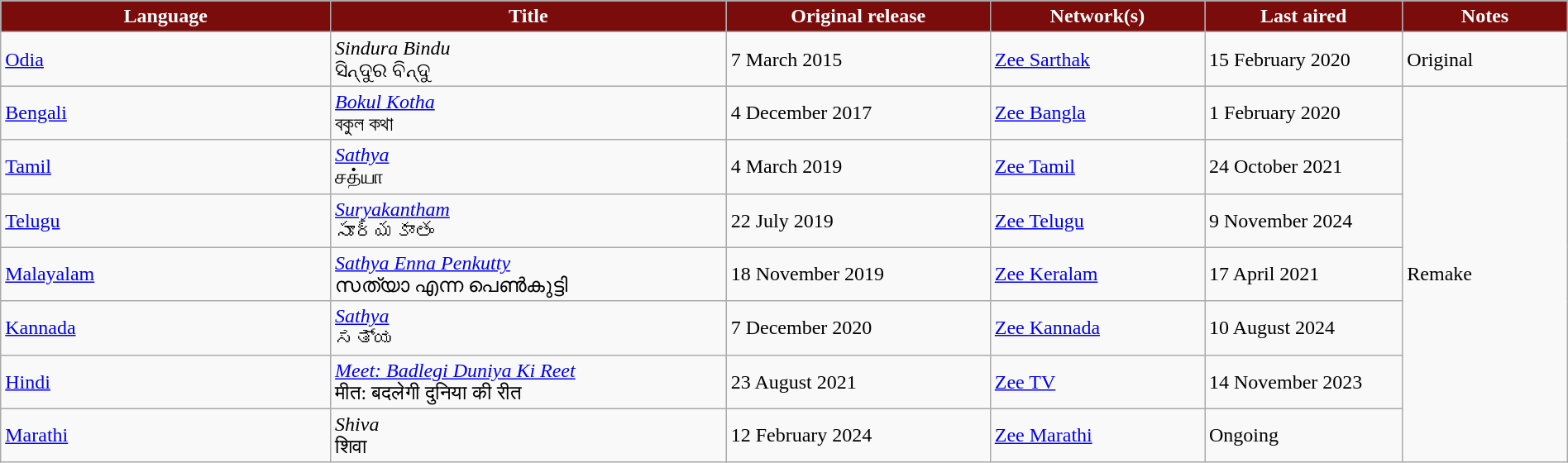<table class="wikitable" style="width: 100%; margin-right: 0;">
<tr style="color:white">
<th style="background:#7b0c0c; width:20%;">Language</th>
<th style="background:#7b0c0c; width:24%;">Title</th>
<th style="background:#7b0c0c; width:16%;">Original release</th>
<th style="background:#7b0c0c; width:13%;">Network(s)</th>
<th style="background:#7b0c0c; width:12%;">Last aired</th>
<th style="background:#7b0c0c; width:10%;">Notes</th>
</tr>
<tr>
<td><a href='#'>Odia</a></td>
<td><em>Sindura Bindu</em> <br> ସିନ୍ଦୁର ବିନ୍ଦୁ</td>
<td>7 March 2015</td>
<td><a href='#'>Zee Sarthak</a></td>
<td>15 February 2020</td>
<td>Original</td>
</tr>
<tr>
<td><a href='#'>Bengali</a></td>
<td><em><a href='#'>Bokul Kotha</a></em> <br> বকুল কথা</td>
<td>4 December 2017</td>
<td><a href='#'>Zee Bangla</a></td>
<td>1 February 2020</td>
<td rowspan="7">Remake</td>
</tr>
<tr>
<td><a href='#'>Tamil</a></td>
<td><em><a href='#'>Sathya</a></em> <br> சத்யா</td>
<td>4 March 2019</td>
<td><a href='#'>Zee Tamil</a></td>
<td>24 October 2021</td>
</tr>
<tr>
<td><a href='#'>Telugu</a></td>
<td><em><a href='#'>Suryakantham</a></em> <br> సూర్యకాంతం</td>
<td>22 July 2019</td>
<td><a href='#'>Zee Telugu</a></td>
<td>9 November 2024</td>
</tr>
<tr>
<td><a href='#'>Malayalam</a></td>
<td><em><a href='#'>Sathya Enna Penkutty</a></em> <br> സത്യാ എന്ന പെൺകുട്ടി</td>
<td>18 November 2019</td>
<td><a href='#'>Zee Keralam</a></td>
<td>17 April 2021</td>
</tr>
<tr>
<td><a href='#'>Kannada</a></td>
<td><em><a href='#'>Sathya</a></em> <br> ಸತ್ಯ</td>
<td>7 December 2020</td>
<td><a href='#'>Zee Kannada</a></td>
<td>10 August 2024</td>
</tr>
<tr>
<td><a href='#'>Hindi</a></td>
<td><em><a href='#'>Meet: Badlegi Duniya Ki Reet</a></em> <br> मीत: बदलेगी दुनिया की रीत</td>
<td>23 August 2021</td>
<td><a href='#'>Zee TV</a></td>
<td>14 November 2023</td>
</tr>
<tr>
<td><a href='#'>Marathi</a></td>
<td><em>Shiva</em> <br> शिवा</td>
<td>12 February 2024</td>
<td><a href='#'>Zee Marathi</a></td>
<td>Ongoing</td>
</tr>
</table>
